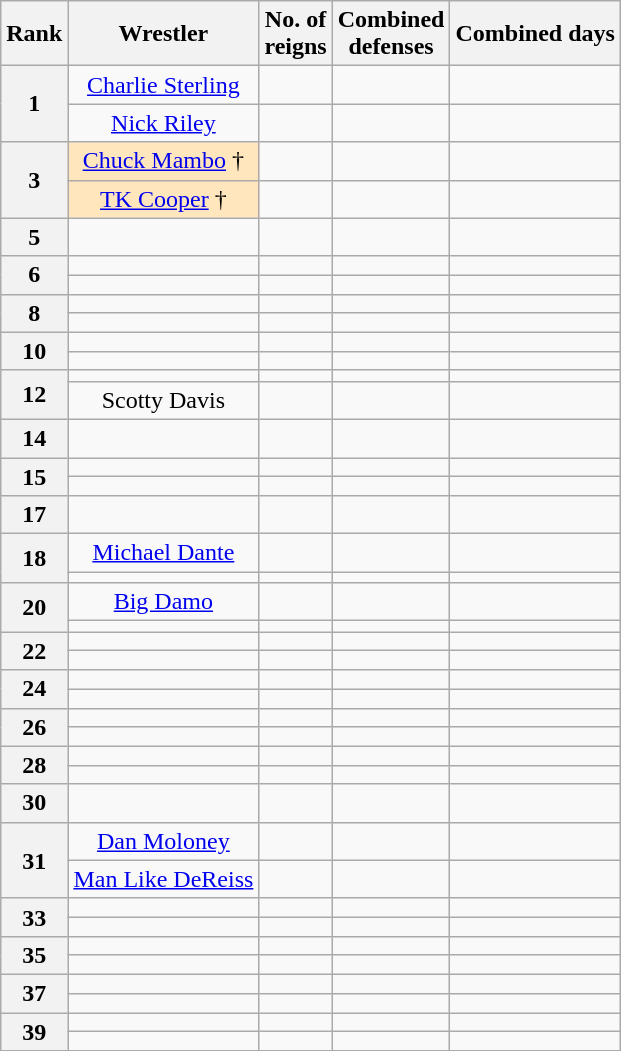<table class="wikitable sortable" style="text-align:center;">
<tr>
<th>Rank</th>
<th>Wrestler</th>
<th>No. of<br>reigns</th>
<th>Combined<br>defenses</th>
<th>Combined days</th>
</tr>
<tr>
<th rowspan=2>1</th>
<td><a href='#'>Charlie Sterling</a></td>
<td></td>
<td></td>
<td></td>
</tr>
<tr>
<td><a href='#'>Nick Riley</a></td>
<td></td>
<td></td>
<td></td>
</tr>
<tr>
<th rowspan=2>3</th>
<td style="background-color:#ffe6bd"><a href='#'>Chuck Mambo</a> †</td>
<td></td>
<td></td>
<td></td>
</tr>
<tr>
<td style="background-color:#ffe6bd"><a href='#'>TK Cooper</a> †</td>
<td></td>
<td></td>
<td></td>
</tr>
<tr>
<th>5</th>
<td></td>
<td></td>
<td></td>
<td></td>
</tr>
<tr>
<th rowspan=2>6</th>
<td></td>
<td></td>
<td></td>
<td></td>
</tr>
<tr>
<td></td>
<td></td>
<td></td>
<td></td>
</tr>
<tr>
<th rowspan=2>8</th>
<td></td>
<td></td>
<td></td>
<td></td>
</tr>
<tr>
<td></td>
<td></td>
<td></td>
<td></td>
</tr>
<tr>
<th rowspan=2>10</th>
<td></td>
<td></td>
<td></td>
<td></td>
</tr>
<tr>
<td></td>
<td></td>
<td></td>
<td></td>
</tr>
<tr>
<th rowspan=2>12</th>
<td></td>
<td></td>
<td></td>
<td></td>
</tr>
<tr>
<td>Scotty Davis</td>
<td></td>
<td></td>
<td></td>
</tr>
<tr>
<th>14</th>
<td></td>
<td></td>
<td></td>
<td></td>
</tr>
<tr>
<th rowspan=2>15</th>
<td></td>
<td></td>
<td></td>
<td></td>
</tr>
<tr>
<td></td>
<td></td>
<td></td>
<td></td>
</tr>
<tr>
<th>17</th>
<td></td>
<td></td>
<td></td>
<td></td>
</tr>
<tr>
<th rowspan=2>18</th>
<td><a href='#'>Michael Dante</a></td>
<td></td>
<td></td>
<td></td>
</tr>
<tr>
<td></td>
<td></td>
<td></td>
<td></td>
</tr>
<tr>
<th rowspan=2>20</th>
<td><a href='#'>Big Damo</a></td>
<td></td>
<td></td>
<td></td>
</tr>
<tr>
<td></td>
<td></td>
<td></td>
<td></td>
</tr>
<tr>
<th rowspan=2>22</th>
<td></td>
<td></td>
<td></td>
<td></td>
</tr>
<tr>
<td></td>
<td></td>
<td></td>
<td></td>
</tr>
<tr>
<th rowspan=2>24</th>
<td></td>
<td></td>
<td></td>
<td></td>
</tr>
<tr>
<td></td>
<td></td>
<td></td>
<td></td>
</tr>
<tr>
<th rowspan=2>26</th>
<td></td>
<td></td>
<td></td>
<td></td>
</tr>
<tr>
<td></td>
<td></td>
<td></td>
<td></td>
</tr>
<tr>
<th rowspan=2>28</th>
<td></td>
<td></td>
<td></td>
<td></td>
</tr>
<tr>
<td></td>
<td></td>
<td></td>
<td></td>
</tr>
<tr>
<th>30</th>
<td></td>
<td></td>
<td></td>
<td></td>
</tr>
<tr>
<th rowspan=2>31</th>
<td><a href='#'>Dan Moloney</a></td>
<td></td>
<td></td>
<td></td>
</tr>
<tr>
<td><a href='#'>Man Like DeReiss</a></td>
<td></td>
<td></td>
<td></td>
</tr>
<tr>
<th rowspan=2>33</th>
<td></td>
<td></td>
<td></td>
<td></td>
</tr>
<tr>
<td></td>
<td></td>
<td></td>
<td></td>
</tr>
<tr>
<th rowspan=2>35</th>
<td></td>
<td></td>
<td></td>
<td></td>
</tr>
<tr>
<td></td>
<td></td>
<td></td>
<td></td>
</tr>
<tr>
<th rowspan=2>37</th>
<td></td>
<td></td>
<td></td>
<td></td>
</tr>
<tr>
<td></td>
<td></td>
<td></td>
<td></td>
</tr>
<tr>
<th rowspan=2>39</th>
<td></td>
<td></td>
<td></td>
<td></td>
</tr>
<tr>
<td></td>
<td></td>
<td></td>
<td></td>
</tr>
<tr>
</tr>
</table>
